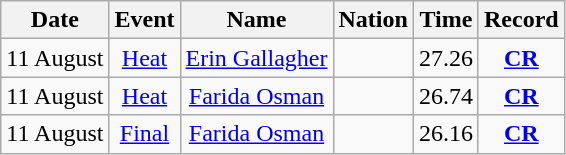<table class="wikitable" style=text-align:center>
<tr>
<th>Date</th>
<th>Event</th>
<th>Name</th>
<th>Nation</th>
<th>Time</th>
<th>Record</th>
</tr>
<tr>
<td>11 August</td>
<td><a href='#'>Heat</a></td>
<td><a href='#'>Erin Gallagher</a></td>
<td align=left></td>
<td>27.26</td>
<td><strong><a href='#'>CR</a></strong></td>
</tr>
<tr>
<td>11 August</td>
<td><a href='#'>Heat</a></td>
<td><a href='#'>Farida Osman</a></td>
<td align=left></td>
<td>26.74</td>
<td><strong><a href='#'>CR</a></strong></td>
</tr>
<tr>
<td>11 August</td>
<td><a href='#'>Final</a></td>
<td><a href='#'>Farida Osman</a></td>
<td align=left></td>
<td>26.16</td>
<td><strong><a href='#'>CR</a></strong></td>
</tr>
</table>
